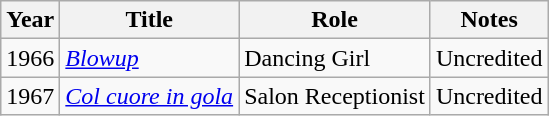<table class="wikitable">
<tr>
<th>Year</th>
<th>Title</th>
<th>Role</th>
<th>Notes</th>
</tr>
<tr>
<td>1966</td>
<td><em><a href='#'>Blowup</a></em></td>
<td>Dancing Girl</td>
<td>Uncredited</td>
</tr>
<tr>
<td>1967</td>
<td><em><a href='#'>Col cuore in gola</a></em></td>
<td>Salon Receptionist</td>
<td>Uncredited</td>
</tr>
</table>
